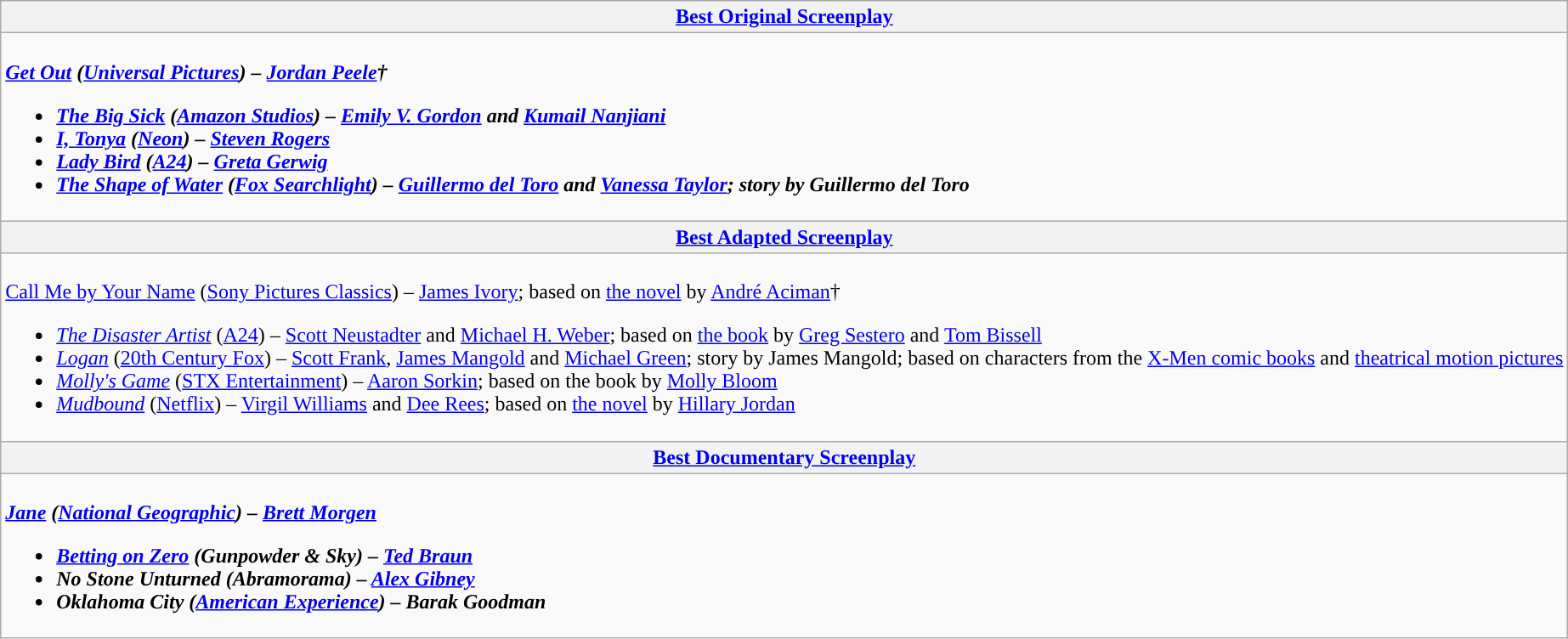<table class=wikitable style="width=100%">
<tr>
<th colspan="2" style="background:"><a href='#'>Best Original Screenplay</a></th>
</tr>
<tr>
<td colspan="2" style="vertical-align:top;"><br><strong><em><a href='#'>Get Out</a><em> (<a href='#'>Universal Pictures</a>) – <a href='#'>Jordan Peele</a><strong>†<ul><li></em><a href='#'>The Big Sick</a><em> (<a href='#'>Amazon Studios</a>) – <a href='#'>Emily V. Gordon</a> and <a href='#'>Kumail Nanjiani</a></li><li></em><a href='#'>I, Tonya</a><em> (<a href='#'>Neon</a>) – <a href='#'>Steven Rogers</a></li><li></em><a href='#'>Lady Bird</a><em> (<a href='#'>A24</a>) – <a href='#'>Greta Gerwig</a></li><li></em><a href='#'>The Shape of Water</a><em> (<a href='#'>Fox Searchlight</a>) – <a href='#'>Guillermo del Toro</a> and <a href='#'>Vanessa Taylor</a>; story by Guillermo del Toro</li></ul></td>
</tr>
<tr>
<th colspan="2" style="background:"><a href='#'>Best Adapted Screenplay</a></th>
</tr>
<tr>
<td colspan="2" style="vertical-align:top;"><br></em></strong><a href='#'>Call Me by Your Name</a></em> (<a href='#'>Sony Pictures Classics</a>) – <a href='#'>James Ivory</a>; based on <a href='#'>the novel</a> by <a href='#'>André Aciman</a></strong>†<ul><li><em><a href='#'>The Disaster Artist</a></em> (<a href='#'>A24</a>) – <a href='#'>Scott Neustadter</a> and <a href='#'>Michael H. Weber</a>; based on <a href='#'>the book</a> by <a href='#'>Greg Sestero</a> and <a href='#'>Tom Bissell</a></li><li><em><a href='#'>Logan</a></em> (<a href='#'>20th Century Fox</a>) – <a href='#'>Scott Frank</a>, <a href='#'>James Mangold</a> and <a href='#'>Michael Green</a>; story by James Mangold; based on characters from the <a href='#'>X-Men comic books</a> and <a href='#'>theatrical motion pictures</a></li><li><em><a href='#'>Molly's Game</a></em> (<a href='#'>STX Entertainment</a>) – <a href='#'>Aaron Sorkin</a>; based on the book by <a href='#'>Molly Bloom</a></li><li><em><a href='#'>Mudbound</a></em> (<a href='#'>Netflix</a>) – <a href='#'>Virgil Williams</a> and <a href='#'>Dee Rees</a>; based on <a href='#'>the novel</a> by <a href='#'>Hillary Jordan</a></li></ul></td>
</tr>
<tr>
<th colspan="2" style="background:"><a href='#'>Best Documentary Screenplay</a></th>
</tr>
<tr>
<td colspan="2" style="vertical-align:top;"><br><strong><em><a href='#'>Jane</a><em> (<a href='#'>National Geographic</a>) – <a href='#'>Brett Morgen</a><strong><ul><li></em><a href='#'>Betting on Zero</a><em> (Gunpowder & Sky) – <a href='#'>Ted Braun</a></li><li></em>No Stone Unturned<em> (Abramorama) – <a href='#'>Alex Gibney</a></li><li></em>Oklahoma City<em> (<a href='#'>American Experience</a>) – Barak Goodman</li></ul></td>
</tr>
</table>
